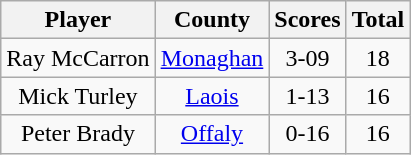<table class="wikitable">
<tr>
<th>Player</th>
<th>County</th>
<th>Scores</th>
<th>Total</th>
</tr>
<tr align="center">
<td>Ray McCarron</td>
<td><a href='#'>Monaghan</a></td>
<td>3-09</td>
<td>18</td>
</tr>
<tr align="center">
<td>Mick Turley</td>
<td><a href='#'>Laois</a></td>
<td>1-13</td>
<td>16</td>
</tr>
<tr align="center">
<td>Peter Brady</td>
<td><a href='#'>Offaly</a></td>
<td>0-16</td>
<td>16</td>
</tr>
</table>
